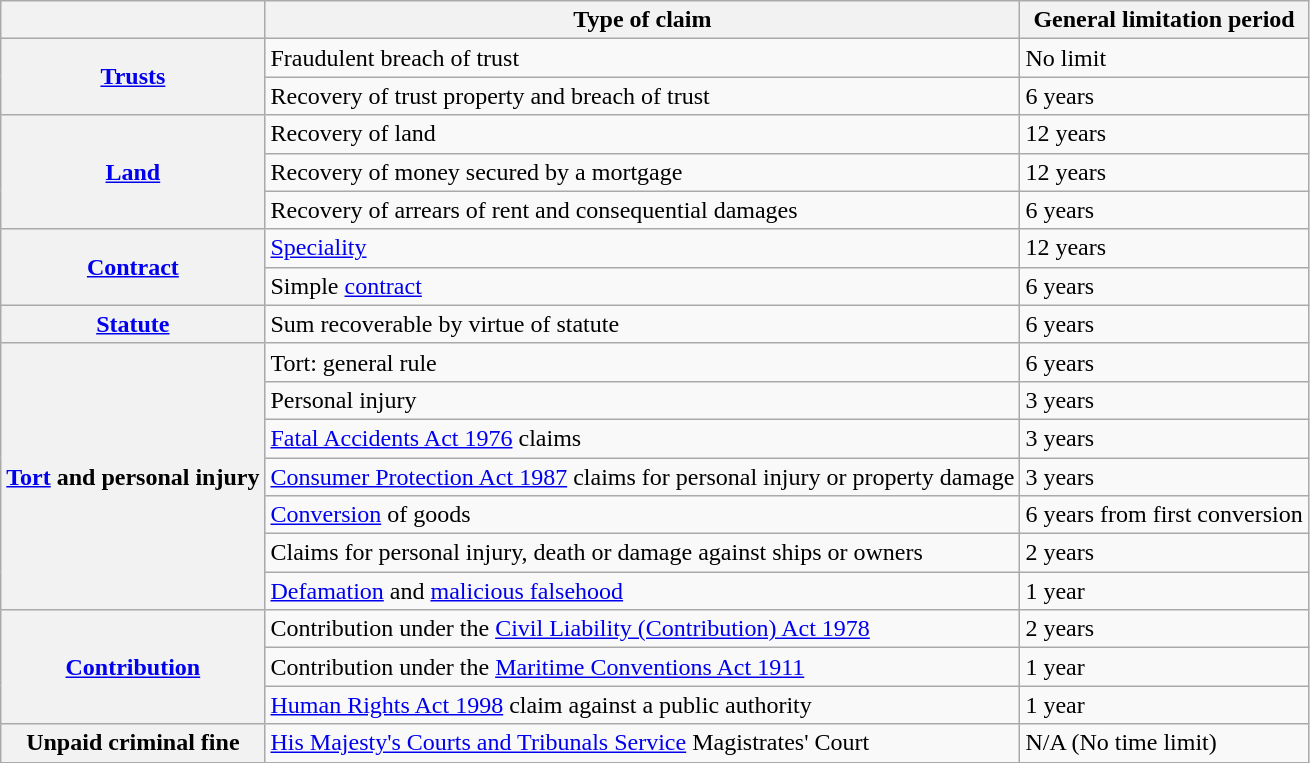<table class="wikitable collapsible">
<tr>
<th></th>
<th>Type of claim</th>
<th>General limitation period</th>
</tr>
<tr>
<th rowspan=2><a href='#'>Trusts</a></th>
<td>Fraudulent breach of trust</td>
<td>No limit</td>
</tr>
<tr>
<td>Recovery of trust property and breach of trust</td>
<td>6 years</td>
</tr>
<tr>
<th rowspan=3><a href='#'>Land</a></th>
<td>Recovery of land</td>
<td>12 years</td>
</tr>
<tr>
<td>Recovery of money secured by a mortgage</td>
<td>12 years</td>
</tr>
<tr>
<td>Recovery of arrears of rent and consequential damages</td>
<td>6 years</td>
</tr>
<tr>
<th rowspan=2><a href='#'>Contract</a></th>
<td><a href='#'>Speciality</a></td>
<td>12 years</td>
</tr>
<tr>
<td>Simple <a href='#'>contract</a></td>
<td>6 years</td>
</tr>
<tr>
<th><a href='#'>Statute</a></th>
<td>Sum recoverable by virtue of statute</td>
<td>6 years</td>
</tr>
<tr>
<th rowspan=7><a href='#'>Tort</a> and personal injury</th>
<td>Tort: general rule</td>
<td>6 years</td>
</tr>
<tr>
<td>Personal injury</td>
<td>3 years</td>
</tr>
<tr>
<td><a href='#'>Fatal Accidents Act 1976</a> claims</td>
<td>3 years</td>
</tr>
<tr>
<td><a href='#'>Consumer Protection Act 1987</a> claims for personal injury or property damage</td>
<td>3 years</td>
</tr>
<tr>
<td><a href='#'>Conversion</a> of goods</td>
<td>6 years from first conversion</td>
</tr>
<tr>
<td>Claims for personal injury, death or damage against ships or owners</td>
<td>2 years</td>
</tr>
<tr>
<td><a href='#'>Defamation</a> and <a href='#'>malicious falsehood</a></td>
<td>1 year</td>
</tr>
<tr>
<th rowspan=3><a href='#'>Contribution</a></th>
<td>Contribution under the <a href='#'>Civil Liability (Contribution) Act 1978</a></td>
<td>2 years</td>
</tr>
<tr>
<td>Contribution under the <a href='#'>Maritime Conventions Act 1911</a></td>
<td>1 year</td>
</tr>
<tr>
<td><a href='#'>Human Rights Act 1998</a> claim against a public authority</td>
<td>1 year</td>
</tr>
<tr>
<th rowspan=1>Unpaid criminal fine</th>
<td><a href='#'>His Majesty's Courts and Tribunals Service</a> Magistrates' Court</td>
<td>N/A (No time limit)</td>
</tr>
</table>
